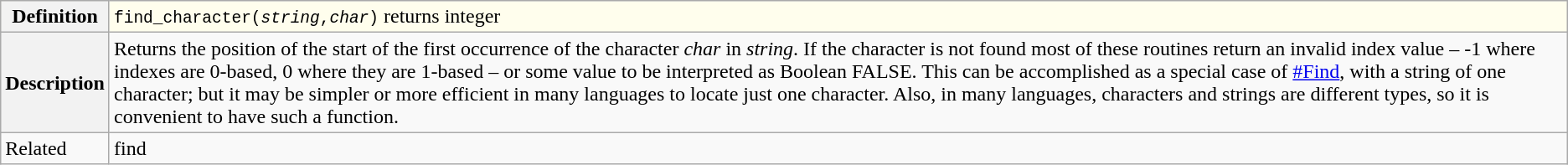<table class="wikitable">
<tr style="background:#fffeed;">
<th>Definition</th>
<td><code>find_character(<em>string</em>,<em>char</em>)</code> returns integer</td>
</tr>
<tr>
<th>Description</th>
<td>Returns the position of the start of the first occurrence of the character <em>char</em> in <em>string</em>. If the character is not found most of these routines return an invalid index value – -1 where indexes are 0-based, 0 where they are 1-based – or some value to be interpreted as Boolean FALSE. This can be accomplished as a special case of <a href='#'>#Find</a>, with a string of one character; but it may be simpler or more efficient in many languages to locate just one character. Also, in many languages, characters and strings are different types, so it is convenient to have such a function.</td>
</tr>
<tr>
<td>Related</td>
<td>find</td>
</tr>
</table>
